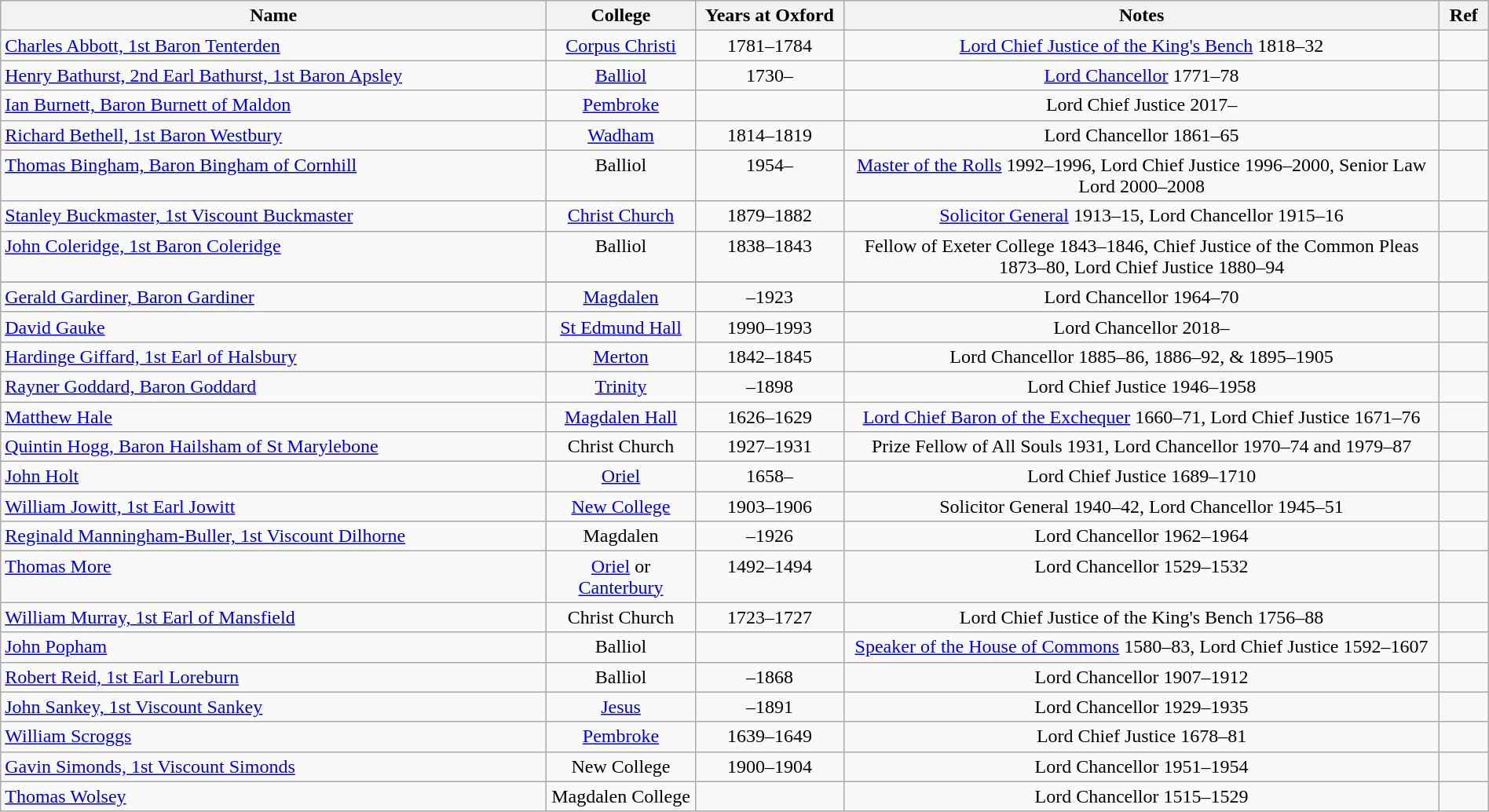<table class="wikitable sortable" style="width:100%">
<tr>
<th width="*">Name</th>
<th width="10%">College</th>
<th width="10%">Years at Oxford</th>
<th width="40%">Notes</th>
<th width="*">Ref</th>
</tr>
<tr valign="top">
<td><a href='#'>Charles Abbott, 1st Baron Tenterden</a></td>
<td align="center"><a href='#'>Corpus Christi</a></td>
<td align="center">1781–1784</td>
<td align="center"><a href='#'>Lord Chief Justice of the King's Bench</a> 1818–32</td>
<td align="center"></td>
</tr>
<tr valign="top">
<td><a href='#'>Henry Bathurst, 2nd Earl Bathurst, 1st Baron Apsley</a></td>
<td align="center"><a href='#'>Balliol</a></td>
<td align="center">1730–</td>
<td align="center"><a href='#'>Lord Chancellor</a> 1771–78</td>
<td align="center"></td>
</tr>
<tr valign="top">
<td><a href='#'>Ian Burnett, Baron Burnett of Maldon</a></td>
<td align="center"><a href='#'>Pembroke</a></td>
<td align="center"></td>
<td align="center">Lord Chief Justice 2017–</td>
<td align="center"></td>
</tr>
<tr valign="top"|- valign="top">
<td><a href='#'>Richard Bethell, 1st Baron Westbury</a></td>
<td align="center"><a href='#'>Wadham</a></td>
<td align="center">1814–1819</td>
<td align="center">Lord Chancellor 1861–65</td>
<td align="center"></td>
</tr>
<tr valign="top">
<td><a href='#'>Thomas Bingham, Baron Bingham of Cornhill</a></td>
<td align="center">Balliol</td>
<td align="center">1954–</td>
<td align="center"><a href='#'>Master of the Rolls</a> 1992–1996, Lord Chief Justice 1996–2000, Senior Law Lord 2000–2008</td>
<td align="center"></td>
</tr>
<tr valign="top">
<td><a href='#'>Stanley Buckmaster, 1st Viscount Buckmaster</a></td>
<td align="center"><a href='#'>Christ Church</a></td>
<td align="center">1879–1882</td>
<td align="center"><a href='#'>Solicitor General</a> 1913–15, Lord Chancellor 1915–16</td>
<td align="center"></td>
</tr>
<tr valign="top">
<td><a href='#'>John Coleridge, 1st Baron Coleridge</a></td>
<td align="center">Balliol</td>
<td align="center">1838–1843</td>
<td align="center">Fellow of Exeter College 1843–1846, Chief Justice of the Common Pleas 1873–80, Lord Chief Justice 1880–94</td>
<td align="center"></td>
</tr>
<tr valign="top">
</tr>
<tr valign="top">
<td><a href='#'>Gerald Gardiner, Baron Gardiner</a></td>
<td align="center"><a href='#'>Magdalen</a></td>
<td align="center">–1923</td>
<td align="center">Lord Chancellor 1964–70</td>
<td align="center"></td>
</tr>
<tr valign="top">
<td><a href='#'>David Gauke</a></td>
<td align="center"><a href='#'>St Edmund Hall</a></td>
<td align="center">1990–1993</td>
<td align="center">Lord Chancellor 2018–</td>
<td align="center"></td>
</tr>
<tr valign="top"|- valign="top">
<td><a href='#'>Hardinge Giffard, 1st Earl of Halsbury</a></td>
<td align="center"><a href='#'>Merton</a></td>
<td align="center">1842–1845</td>
<td align="center">Lord Chancellor 1885–86, 1886–92, & 1895–1905</td>
<td align="center"></td>
</tr>
<tr valign="top">
<td><a href='#'>Rayner Goddard, Baron Goddard</a></td>
<td align="center"><a href='#'>Trinity</a></td>
<td align="center">–1898</td>
<td align="center">Lord Chief Justice 1946–1958</td>
<td align="center"></td>
</tr>
<tr valign="top">
<td><a href='#'>Matthew Hale</a></td>
<td align="center"><a href='#'>Magdalen Hall</a></td>
<td align="center">1626–1629</td>
<td align="center"><a href='#'>Lord Chief Baron of the Exchequer</a> 1660–71, Lord Chief Justice 1671–76</td>
<td align="center"></td>
</tr>
<tr valign="top">
<td><a href='#'>Quintin Hogg, Baron Hailsham of St Marylebone</a></td>
<td align="center">Christ Church</td>
<td align="center">1927–1931</td>
<td align="center">Prize Fellow of All Souls 1931, Lord Chancellor 1970–74 and 1979–87</td>
<td align="center"></td>
</tr>
<tr valign="top">
<td><a href='#'>John Holt</a></td>
<td align="center"><a href='#'>Oriel</a></td>
<td align="center">1658–</td>
<td align="center">Lord Chief Justice 1689–1710</td>
<td align="center"></td>
</tr>
<tr valign="top">
<td><a href='#'>William Jowitt, 1st Earl Jowitt</a></td>
<td align="center"><a href='#'>New College</a></td>
<td align="center">1903–1906</td>
<td align="center">Solicitor General 1940–42, Lord Chancellor 1945–51</td>
<td align="center"></td>
</tr>
<tr valign="top">
<td><a href='#'>Reginald Manningham-Buller, 1st Viscount Dilhorne</a></td>
<td align="center">Magdalen</td>
<td align="center">–1926</td>
<td align="center">Lord Chancellor 1962–1964</td>
<td align="center"></td>
</tr>
<tr valign="top">
<td><a href='#'>Thomas More</a></td>
<td align="center"><a href='#'>Oriel</a> or <a href='#'>Canterbury</a></td>
<td align="center">1492–1494</td>
<td align="center">Lord Chancellor 1529–1532</td>
<td align="center"></td>
</tr>
<tr valign="top">
<td><a href='#'>William Murray, 1st Earl of Mansfield</a></td>
<td align="center">Christ Church</td>
<td align="center">1723–1727</td>
<td align="center">Lord Chief Justice of the King's Bench 1756–88</td>
<td align="center"></td>
</tr>
<tr valign="top">
<td><a href='#'>John Popham</a></td>
<td align="center">Balliol</td>
<td align="center"></td>
<td align="center"><a href='#'>Speaker of the House of Commons</a> 1580–83, Lord Chief Justice 1592–1607</td>
<td align="center"></td>
</tr>
<tr valign="top">
<td><a href='#'>Robert Reid, 1st Earl Loreburn</a></td>
<td align="center">Balliol</td>
<td align="center">–1868</td>
<td align="center">Lord Chancellor 1907–1912</td>
<td align="center"></td>
</tr>
<tr valign="top">
<td><a href='#'>John Sankey, 1st Viscount Sankey</a></td>
<td align="center"><a href='#'>Jesus</a></td>
<td align="center">–1891</td>
<td align="center">Lord Chancellor 1929–1935</td>
<td align="center"></td>
</tr>
<tr valign="top">
<td><a href='#'>William Scroggs</a></td>
<td align="center"><a href='#'>Pembroke</a> </td>
<td align="center">1639–1649</td>
<td align="center">Lord Chief Justice 1678–81</td>
<td align="center"></td>
</tr>
<tr valign="top">
<td><a href='#'>Gavin Simonds, 1st Viscount Simonds</a></td>
<td align="center">New College</td>
<td align="center">1900–1904</td>
<td align="center">Lord Chancellor 1951–1954</td>
<td align="center"></td>
</tr>
<tr valign="top">
<td><a href='#'>Thomas Wolsey</a></td>
<td align="center">Magdalen College</td>
<td align="center"></td>
<td align="center">Lord Chancellor 1515–1529</td>
<td align="center"></td>
</tr>
</table>
